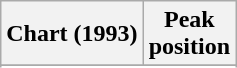<table class="wikitable sortable">
<tr>
<th align="left">Chart (1993)</th>
<th style="text-align:center;">Peak<br>position</th>
</tr>
<tr>
</tr>
<tr>
</tr>
</table>
